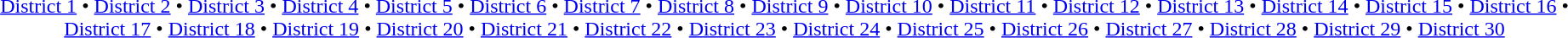<table id=toc class=toc summary=Contents>
<tr>
<td align=center><a href='#'>District 1</a> • <a href='#'>District 2</a> • <a href='#'>District 3</a> • <a href='#'>District 4</a> • <a href='#'>District 5</a> • <a href='#'>District 6</a> • <a href='#'>District 7</a> • <a href='#'>District 8</a> • <a href='#'>District 9</a> • <a href='#'>District 10</a> • <a href='#'>District 11</a> • <a href='#'>District 12</a> • <a href='#'>District 13</a> • <a href='#'>District 14</a> • <a href='#'>District 15</a> • <a href='#'>District 16</a> • <a href='#'>District 17</a> • <a href='#'>District 18</a> • <a href='#'>District 19</a> • <a href='#'>District 20</a> • <a href='#'>District 21</a> • <a href='#'>District 22</a> • <a href='#'>District 23</a> • <a href='#'>District 24</a> • <a href='#'>District 25</a> • <a href='#'>District 26</a> • <a href='#'>District 27</a> • <a href='#'>District 28</a> • <a href='#'>District 29</a> • <a href='#'>District 30</a></td>
</tr>
</table>
